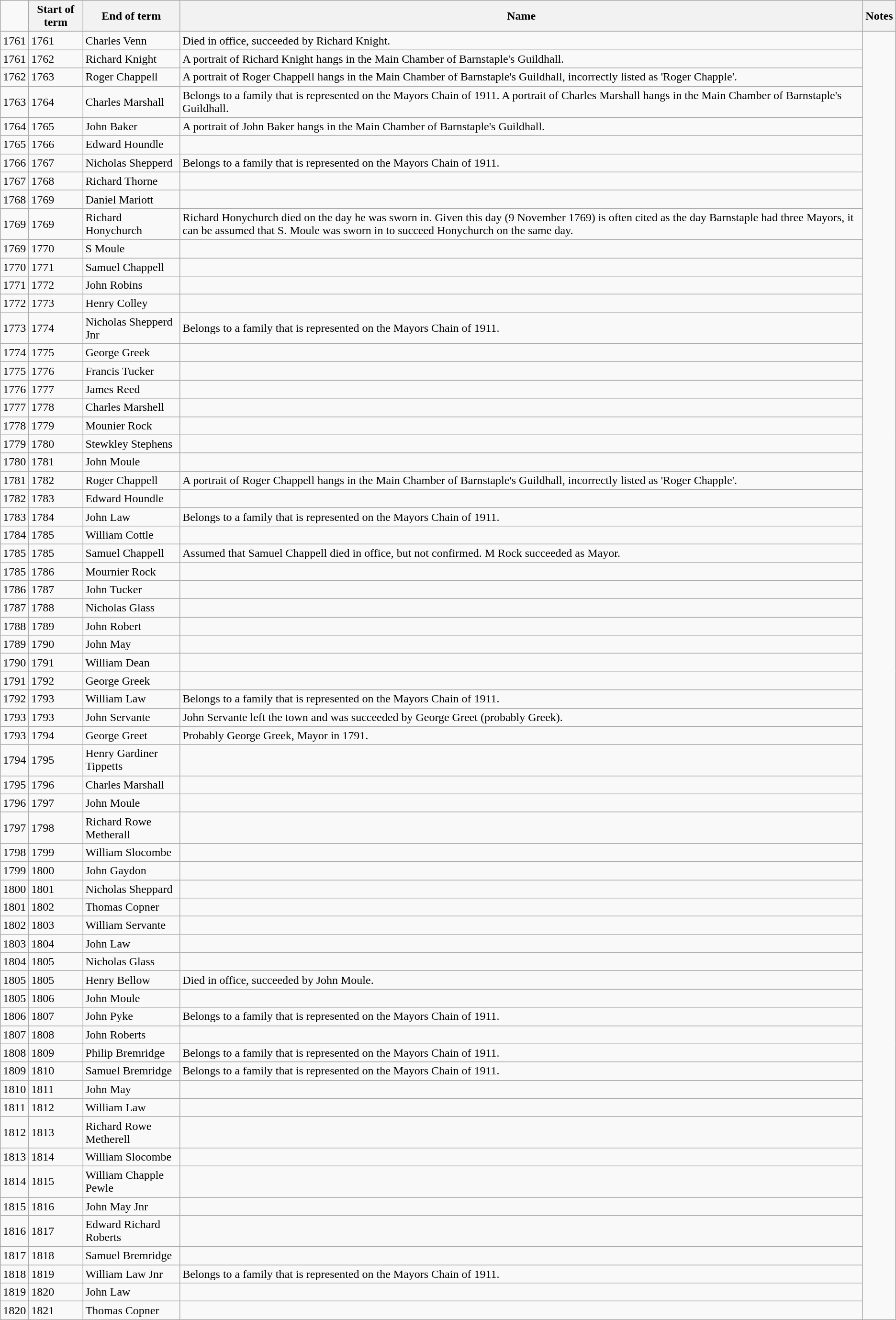<table class="wikitable mw-collapsible mw-collapsed">
<tr>
<td></td>
<th>Start of term</th>
<th>End of term</th>
<th>Name</th>
<th>Notes</th>
</tr>
<tr>
<td>1761</td>
<td>1761</td>
<td>Charles Venn</td>
<td>Died in office, succeeded by Richard Knight.</td>
</tr>
<tr>
<td>1761</td>
<td>1762</td>
<td>Richard Knight</td>
<td>A portrait of Richard Knight hangs in the Main Chamber of Barnstaple's Guildhall.</td>
</tr>
<tr>
<td>1762</td>
<td>1763</td>
<td>Roger Chappell</td>
<td>A portrait of Roger Chappell hangs in the Main Chamber of Barnstaple's Guildhall, incorrectly listed as 'Roger Chapple'.</td>
</tr>
<tr>
<td>1763</td>
<td>1764</td>
<td>Charles Marshall</td>
<td>Belongs to a family that is represented on the Mayors Chain of 1911. A portrait of Charles Marshall hangs in the Main Chamber of Barnstaple's Guildhall.</td>
</tr>
<tr>
<td>1764</td>
<td>1765</td>
<td>John Baker</td>
<td>A portrait of John Baker hangs in the Main Chamber of Barnstaple's Guildhall.</td>
</tr>
<tr>
<td>1765</td>
<td>1766</td>
<td>Edward Houndle</td>
<td></td>
</tr>
<tr>
<td>1766</td>
<td>1767</td>
<td>Nicholas Shepperd</td>
<td>Belongs to a family that is represented on the Mayors Chain of 1911.</td>
</tr>
<tr>
<td>1767</td>
<td>1768</td>
<td>Richard Thorne</td>
<td></td>
</tr>
<tr>
<td>1768</td>
<td>1769</td>
<td>Daniel Mariott</td>
<td></td>
</tr>
<tr>
<td>1769</td>
<td>1769</td>
<td>Richard Honychurch</td>
<td>Richard Honychurch died on the day he was sworn in. Given this day (9 November 1769) is often cited as the day Barnstaple had three Mayors, it can be assumed that S. Moule was sworn in to succeed Honychurch on the same day.</td>
</tr>
<tr>
<td>1769</td>
<td>1770</td>
<td>S Moule</td>
<td></td>
</tr>
<tr>
<td>1770</td>
<td>1771</td>
<td>Samuel Chappell</td>
<td></td>
</tr>
<tr>
<td>1771</td>
<td>1772</td>
<td>John Robins</td>
<td></td>
</tr>
<tr>
<td>1772</td>
<td>1773</td>
<td>Henry Colley</td>
<td></td>
</tr>
<tr>
<td>1773</td>
<td>1774</td>
<td>Nicholas Shepperd Jnr</td>
<td>Belongs to a family that is represented on the Mayors Chain of 1911.</td>
</tr>
<tr>
<td>1774</td>
<td>1775</td>
<td>George Greek</td>
<td></td>
</tr>
<tr>
<td>1775</td>
<td>1776</td>
<td>Francis Tucker</td>
<td></td>
</tr>
<tr>
<td>1776</td>
<td>1777</td>
<td>James Reed</td>
<td></td>
</tr>
<tr>
<td>1777</td>
<td>1778</td>
<td>Charles Marshell</td>
<td></td>
</tr>
<tr>
<td>1778</td>
<td>1779</td>
<td>Mounier Rock</td>
<td></td>
</tr>
<tr>
<td>1779</td>
<td>1780</td>
<td>Stewkley Stephens</td>
<td></td>
</tr>
<tr>
<td>1780</td>
<td>1781</td>
<td>John Moule</td>
<td></td>
</tr>
<tr>
<td>1781</td>
<td>1782</td>
<td>Roger Chappell</td>
<td>A portrait of Roger Chappell hangs in the Main Chamber of Barnstaple's Guildhall, incorrectly listed as 'Roger Chapple'.</td>
</tr>
<tr>
<td>1782</td>
<td>1783</td>
<td>Edward Houndle</td>
<td></td>
</tr>
<tr>
<td>1783</td>
<td>1784</td>
<td>John Law</td>
<td>Belongs to a family that is represented on the Mayors Chain of 1911.</td>
</tr>
<tr>
<td>1784</td>
<td>1785</td>
<td>William Cottle</td>
<td></td>
</tr>
<tr>
<td>1785</td>
<td>1785</td>
<td>Samuel Chappell</td>
<td>Assumed that Samuel Chappell died in office, but not confirmed. M Rock succeeded as Mayor.</td>
</tr>
<tr>
<td>1785</td>
<td>1786</td>
<td>Mournier Rock</td>
<td></td>
</tr>
<tr>
<td>1786</td>
<td>1787</td>
<td>John Tucker</td>
<td></td>
</tr>
<tr>
<td>1787</td>
<td>1788</td>
<td>Nicholas Glass</td>
<td></td>
</tr>
<tr>
<td>1788</td>
<td>1789</td>
<td>John Robert</td>
<td></td>
</tr>
<tr>
<td>1789</td>
<td>1790</td>
<td>John May</td>
<td></td>
</tr>
<tr>
<td>1790</td>
<td>1791</td>
<td>William Dean</td>
<td></td>
</tr>
<tr>
<td>1791</td>
<td>1792</td>
<td>George Greek</td>
<td></td>
</tr>
<tr>
<td>1792</td>
<td>1793</td>
<td>William Law</td>
<td>Belongs to a family that is represented on the Mayors Chain of 1911.</td>
</tr>
<tr>
<td>1793</td>
<td>1793</td>
<td>John Servante</td>
<td>John Servante left the town and was succeeded by George Greet (probably Greek).</td>
</tr>
<tr>
<td>1793</td>
<td>1794</td>
<td>George Greet</td>
<td>Probably George Greek, Mayor in 1791.</td>
</tr>
<tr>
<td>1794</td>
<td>1795</td>
<td>Henry Gardiner Tippetts</td>
<td></td>
</tr>
<tr>
<td>1795</td>
<td>1796</td>
<td>Charles Marshall</td>
<td></td>
</tr>
<tr>
<td>1796</td>
<td>1797</td>
<td>John Moule</td>
<td></td>
</tr>
<tr>
<td>1797</td>
<td>1798</td>
<td>Richard Rowe Metherall</td>
<td></td>
</tr>
<tr>
<td>1798</td>
<td>1799</td>
<td>William Slocombe</td>
<td></td>
</tr>
<tr>
<td>1799</td>
<td>1800</td>
<td>John Gaydon</td>
<td></td>
</tr>
<tr>
<td>1800</td>
<td>1801</td>
<td>Nicholas Sheppard</td>
<td></td>
</tr>
<tr>
<td>1801</td>
<td>1802</td>
<td>Thomas Copner</td>
<td></td>
</tr>
<tr>
<td>1802</td>
<td>1803</td>
<td>William Servante</td>
<td></td>
</tr>
<tr>
<td>1803</td>
<td>1804</td>
<td>John Law</td>
<td></td>
</tr>
<tr>
<td>1804</td>
<td>1805</td>
<td>Nicholas Glass</td>
<td></td>
</tr>
<tr>
<td>1805</td>
<td>1805</td>
<td>Henry Bellow</td>
<td>Died in office, succeeded by John Moule.</td>
</tr>
<tr>
<td>1805</td>
<td>1806</td>
<td>John Moule</td>
<td></td>
</tr>
<tr>
<td>1806</td>
<td>1807</td>
<td>John Pyke</td>
<td>Belongs to a family that is represented on the Mayors Chain of 1911.</td>
</tr>
<tr>
<td>1807</td>
<td>1808</td>
<td>John Roberts</td>
<td></td>
</tr>
<tr>
<td>1808</td>
<td>1809</td>
<td>Philip Bremridge</td>
<td>Belongs to a family that is represented on the Mayors Chain of 1911.</td>
</tr>
<tr>
<td>1809</td>
<td>1810</td>
<td>Samuel Bremridge</td>
<td>Belongs to a family that is represented on the Mayors Chain of 1911.</td>
</tr>
<tr>
<td>1810</td>
<td>1811</td>
<td>John May</td>
<td></td>
</tr>
<tr>
<td>1811</td>
<td>1812</td>
<td>William Law</td>
<td></td>
</tr>
<tr>
<td>1812</td>
<td>1813</td>
<td>Richard Rowe Metherell</td>
<td></td>
</tr>
<tr>
<td>1813</td>
<td>1814</td>
<td>William Slocombe</td>
<td></td>
</tr>
<tr>
<td>1814</td>
<td>1815</td>
<td>William Chapple Pewle</td>
<td></td>
</tr>
<tr>
<td>1815</td>
<td>1816</td>
<td>John May Jnr</td>
<td></td>
</tr>
<tr>
<td>1816</td>
<td>1817</td>
<td>Edward Richard Roberts</td>
<td></td>
</tr>
<tr>
<td>1817</td>
<td>1818</td>
<td>Samuel Bremridge</td>
<td></td>
</tr>
<tr>
<td>1818</td>
<td>1819</td>
<td>William Law Jnr</td>
<td>Belongs to a family that is represented on the Mayors Chain of 1911.</td>
</tr>
<tr>
<td>1819</td>
<td>1820</td>
<td>John Law</td>
<td></td>
</tr>
<tr>
<td>1820</td>
<td>1821</td>
<td>Thomas Copner</td>
<td></td>
</tr>
</table>
